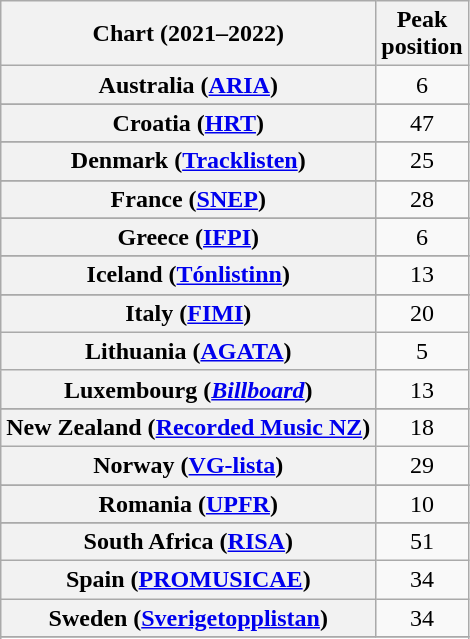<table class="wikitable sortable plainrowheaders" style="text-align:center">
<tr>
<th scope="col">Chart (2021–2022)</th>
<th scope="col">Peak<br>position</th>
</tr>
<tr>
<th scope="row">Australia (<a href='#'>ARIA</a>)</th>
<td>6</td>
</tr>
<tr>
</tr>
<tr>
</tr>
<tr>
</tr>
<tr>
</tr>
<tr>
</tr>
<tr>
<th scope="row">Croatia (<a href='#'>HRT</a>)</th>
<td>47</td>
</tr>
<tr>
</tr>
<tr>
<th scope="row">Denmark (<a href='#'>Tracklisten</a>)</th>
<td>25</td>
</tr>
<tr>
</tr>
<tr>
<th scope="row">France (<a href='#'>SNEP</a>)</th>
<td>28</td>
</tr>
<tr>
</tr>
<tr>
</tr>
<tr>
<th scope="row">Greece (<a href='#'>IFPI</a>)</th>
<td>6</td>
</tr>
<tr>
</tr>
<tr>
</tr>
<tr>
</tr>
<tr>
</tr>
<tr>
<th scope="row">Iceland (<a href='#'>Tónlistinn</a>)</th>
<td>13</td>
</tr>
<tr>
</tr>
<tr>
<th scope="row">Italy (<a href='#'>FIMI</a>)</th>
<td>20</td>
</tr>
<tr>
<th scope="row">Lithuania (<a href='#'>AGATA</a>)</th>
<td>5</td>
</tr>
<tr>
<th scope="row">Luxembourg (<em><a href='#'>Billboard</a></em>)</th>
<td>13</td>
</tr>
<tr>
</tr>
<tr>
</tr>
<tr>
<th scope="row">New Zealand (<a href='#'>Recorded Music NZ</a>)</th>
<td>18</td>
</tr>
<tr>
<th scope="row">Norway (<a href='#'>VG-lista</a>)</th>
<td>29</td>
</tr>
<tr>
</tr>
<tr>
</tr>
<tr>
<th scope="row">Romania (<a href='#'>UPFR</a>)</th>
<td>10</td>
</tr>
<tr>
</tr>
<tr>
</tr>
<tr>
</tr>
<tr>
<th scope="row">South Africa (<a href='#'>RISA</a>)</th>
<td>51</td>
</tr>
<tr>
<th scope="row">Spain (<a href='#'>PROMUSICAE</a>)</th>
<td>34</td>
</tr>
<tr>
<th scope="row">Sweden (<a href='#'>Sverigetopplistan</a>)</th>
<td>34</td>
</tr>
<tr>
</tr>
<tr>
</tr>
<tr>
</tr>
<tr>
</tr>
<tr>
</tr>
<tr>
</tr>
<tr>
</tr>
</table>
